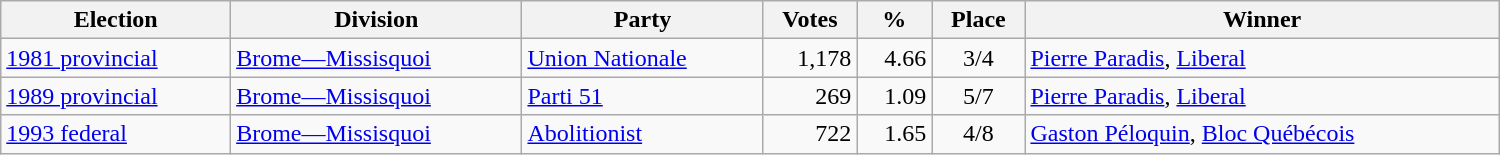<table class="wikitable" width="1000">
<tr>
<th align="left">Election</th>
<th align="left">Division</th>
<th align="left">Party</th>
<th align="right">Votes</th>
<th align="right">%</th>
<th align="center">Place</th>
<th align="center">Winner</th>
</tr>
<tr>
<td align="left"><a href='#'>1981 provincial</a></td>
<td align="left"><a href='#'>Brome—Missisquoi</a></td>
<td align="left"><a href='#'>Union Nationale</a></td>
<td align="right">1,178</td>
<td align="right">4.66</td>
<td align="center">3/4</td>
<td align="left"><a href='#'>Pierre Paradis</a>, <a href='#'>Liberal</a></td>
</tr>
<tr>
<td align="left"><a href='#'>1989 provincial</a></td>
<td align="left"><a href='#'>Brome—Missisquoi</a></td>
<td align="left"><a href='#'>Parti 51</a></td>
<td align="right">269</td>
<td align="right">1.09</td>
<td align="center">5/7</td>
<td align="left"><a href='#'>Pierre Paradis</a>, <a href='#'>Liberal</a></td>
</tr>
<tr>
<td align="left"><a href='#'>1993 federal</a></td>
<td align="left"><a href='#'>Brome—Missisquoi</a></td>
<td align="left"><a href='#'>Abolitionist</a></td>
<td align="right">722</td>
<td align="right">1.65</td>
<td align="center">4/8</td>
<td align="left"><a href='#'>Gaston Péloquin</a>, <a href='#'>Bloc Québécois</a></td>
</tr>
</table>
